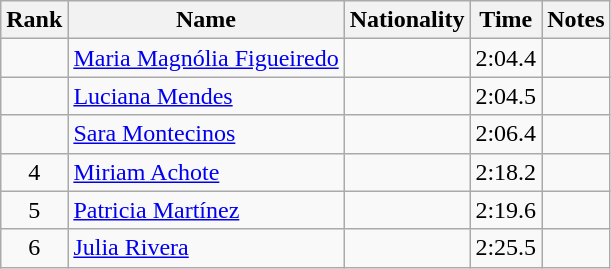<table class="wikitable sortable" style="text-align:center">
<tr>
<th>Rank</th>
<th>Name</th>
<th>Nationality</th>
<th>Time</th>
<th>Notes</th>
</tr>
<tr>
<td></td>
<td align=left><a href='#'>Maria Magnólia Figueiredo</a></td>
<td align=left></td>
<td>2:04.4</td>
<td></td>
</tr>
<tr>
<td></td>
<td align=left><a href='#'>Luciana Mendes</a></td>
<td align=left></td>
<td>2:04.5</td>
<td></td>
</tr>
<tr>
<td></td>
<td align=left><a href='#'>Sara Montecinos</a></td>
<td align=left></td>
<td>2:06.4</td>
<td></td>
</tr>
<tr>
<td>4</td>
<td align=left><a href='#'>Miriam Achote</a></td>
<td align=left></td>
<td>2:18.2</td>
<td></td>
</tr>
<tr>
<td>5</td>
<td align=left><a href='#'>Patricia Martínez</a></td>
<td align=left></td>
<td>2:19.6</td>
<td></td>
</tr>
<tr>
<td>6</td>
<td align=left><a href='#'>Julia Rivera</a></td>
<td align=left></td>
<td>2:25.5</td>
<td></td>
</tr>
</table>
